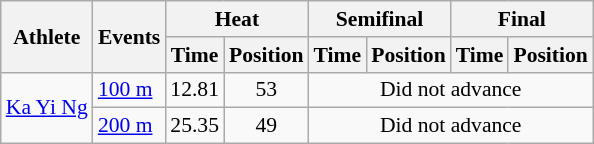<table class=wikitable style="font-size:90%">
<tr>
<th rowspan="2">Athlete</th>
<th rowspan="2">Events</th>
<th colspan="2">Heat</th>
<th colspan="2">Semifinal</th>
<th colspan="2">Final</th>
</tr>
<tr>
<th>Time</th>
<th>Position</th>
<th>Time</th>
<th>Position</th>
<th>Time</th>
<th>Position</th>
</tr>
<tr>
<td rowspan=2><a href='#'>Ka Yi Ng</a></td>
<td><a href='#'>100 m</a></td>
<td align=center>12.81</td>
<td align=center>53</td>
<td align=center colspan="4">Did not advance</td>
</tr>
<tr>
<td><a href='#'>200 m</a></td>
<td align=center>25.35</td>
<td align=center>49</td>
<td align=center colspan="4">Did not advance</td>
</tr>
</table>
